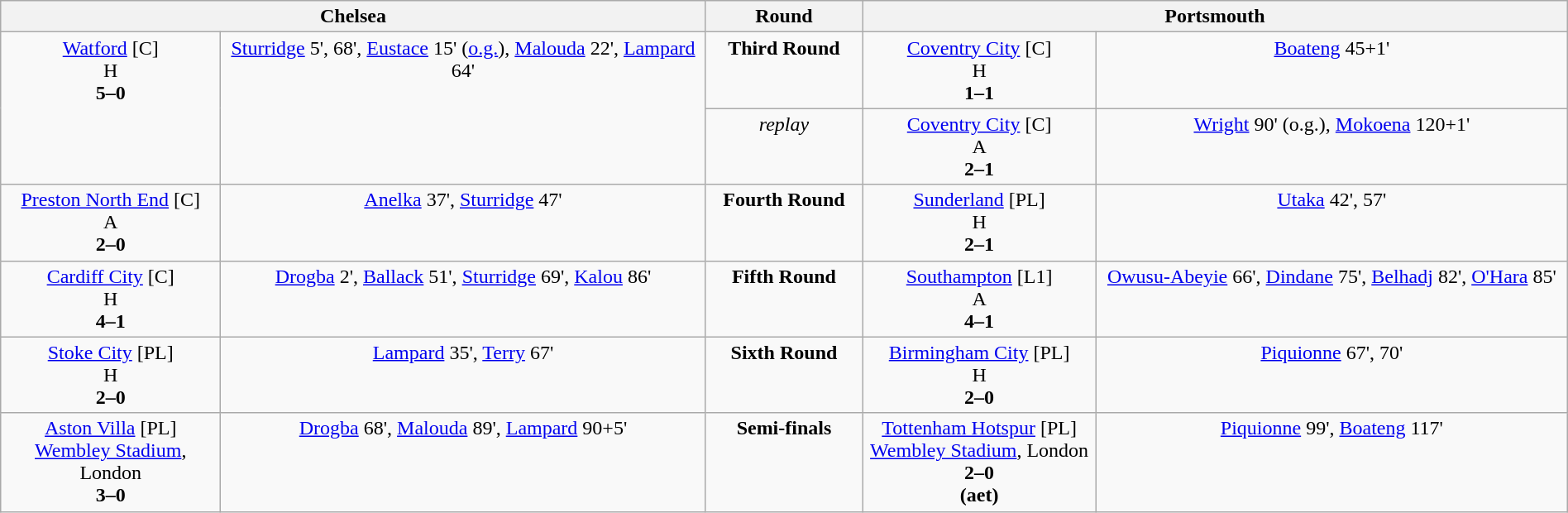<table width=100% border=0 class=wikitable style="text-align:center">
<tr valign=top>
<th colspan=2 width=45%>Chelsea</th>
<th width=10%>Round</th>
<th colspan=2 width=45%>Portsmouth</th>
</tr>
<tr valign=top>
<td rowspan="2"><a href='#'>Watford</a> [C]<br>H<br><strong>5–0</strong></td>
<td rowspan="2"><a href='#'>Sturridge</a> 5', 68', <a href='#'>Eustace</a> 15' (<a href='#'>o.g.</a>), <a href='#'>Malouda</a> 22', <a href='#'>Lampard</a> 64'</td>
<td><strong>Third Round</strong></td>
<td><a href='#'>Coventry City</a> [C]<br>H<br><strong>1–1</strong></td>
<td><a href='#'>Boateng</a> 45+1'</td>
</tr>
<tr valign=top>
<td><em>replay</em></td>
<td><a href='#'>Coventry City</a> [C]<br>A<br><strong>2–1</strong></td>
<td><a href='#'>Wright</a> 90' (o.g.), <a href='#'>Mokoena</a> 120+1'</td>
</tr>
<tr valign=top>
<td><a href='#'>Preston North End</a> [C]<br>A<br><strong>2–0</strong></td>
<td><a href='#'>Anelka</a> 37', <a href='#'>Sturridge</a> 47'</td>
<td><strong>Fourth Round</strong></td>
<td><a href='#'>Sunderland</a> [PL]<br>H<br><strong>2–1</strong></td>
<td><a href='#'>Utaka</a> 42', 57'</td>
</tr>
<tr valign=top>
<td><a href='#'>Cardiff City</a> [C]<br>H<br><strong>4–1</strong></td>
<td><a href='#'>Drogba</a> 2', <a href='#'>Ballack</a> 51', <a href='#'>Sturridge</a> 69', <a href='#'>Kalou</a> 86'</td>
<td><strong>Fifth Round</strong></td>
<td><a href='#'>Southampton</a> [L1]<br>A<br><strong>4–1</strong></td>
<td><a href='#'>Owusu-Abeyie</a> 66', <a href='#'>Dindane</a> 75', <a href='#'>Belhadj</a> 82', <a href='#'>O'Hara</a> 85'</td>
</tr>
<tr valign=top>
<td><a href='#'>Stoke City</a> [PL]<br>H<br><strong>2–0</strong></td>
<td><a href='#'>Lampard</a> 35', <a href='#'>Terry</a> 67'</td>
<td><strong>Sixth Round</strong></td>
<td><a href='#'>Birmingham City</a> [PL]<br>H<br><strong>2–0</strong></td>
<td><a href='#'>Piquionne</a> 67', 70'</td>
</tr>
<tr valign=top>
<td><a href='#'>Aston Villa</a> [PL]<br><a href='#'>Wembley Stadium</a>, London<br><strong>3–0</strong></td>
<td><a href='#'>Drogba</a> 68', <a href='#'>Malouda</a> 89', <a href='#'>Lampard</a> 90+5'</td>
<td><strong>Semi-finals</strong></td>
<td><a href='#'>Tottenham Hotspur</a> [PL]<br><a href='#'>Wembley Stadium</a>, London<br><strong>2–0<br>(aet)</strong></td>
<td><a href='#'>Piquionne</a> 99', <a href='#'>Boateng</a> 117'</td>
</tr>
</table>
